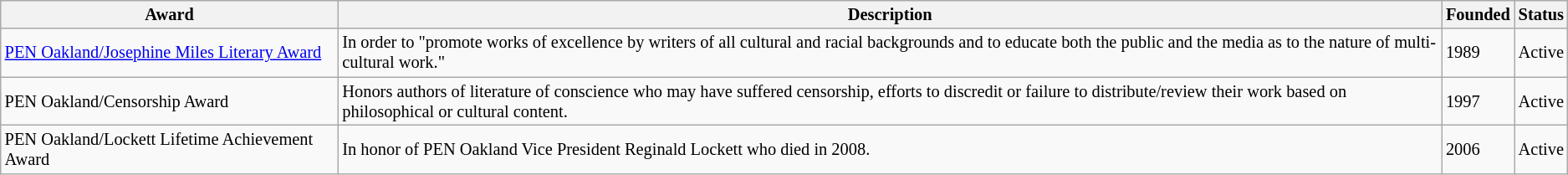<table class="wikitable sortable" style="font-size: 85%;">
<tr>
<th>Award</th>
<th>Description</th>
<th>Founded</th>
<th>Status</th>
</tr>
<tr>
<td><a href='#'>PEN Oakland/Josephine Miles Literary Award</a></td>
<td>In order to "promote works of excellence by writers of all cultural and racial backgrounds and to educate both the public and the media as to the nature of multi-cultural work."</td>
<td>1989</td>
<td>Active</td>
</tr>
<tr>
<td>PEN Oakland/Censorship Award</td>
<td>Honors authors of literature of conscience who may have suffered censorship, efforts to discredit or failure to distribute/review their work based on philosophical or cultural content.</td>
<td>1997</td>
<td>Active</td>
</tr>
<tr>
<td>PEN Oakland/Lockett Lifetime Achievement Award</td>
<td>In honor of PEN Oakland Vice President Reginald Lockett who died in 2008.</td>
<td>2006</td>
<td>Active</td>
</tr>
</table>
